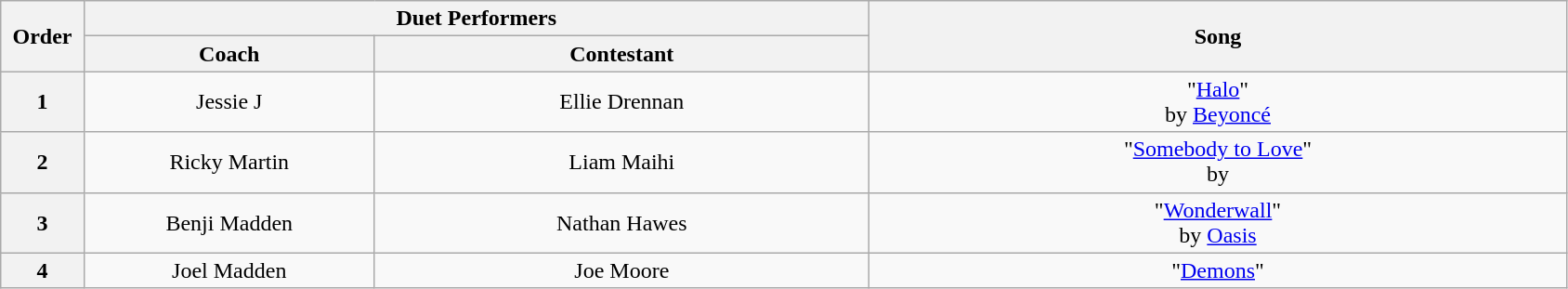<table class="wikitable" style="text-align:center; width:89%;">
<tr>
<th rowspan="2" width="1%">Order</th>
<th colspan="2">Duet Performers</th>
<th rowspan="2" width="24%">Song</th>
</tr>
<tr>
<th width="10%">Coach</th>
<th width="17%">Contestant</th>
</tr>
<tr>
<th scope="row">1</th>
<td>Jessie J</td>
<td>Ellie Drennan</td>
<td>"<a href='#'>Halo</a>"<br>by <a href='#'>Beyoncé</a></td>
</tr>
<tr>
<th scope="row">2</th>
<td>Ricky Martin</td>
<td>Liam Maihi</td>
<td>"<a href='#'>Somebody to Love</a>"<br>by </td>
</tr>
<tr>
<th scope="row">3</th>
<td>Benji Madden</td>
<td>Nathan Hawes</td>
<td>"<a href='#'>Wonderwall</a>"<br>by <a href='#'>Oasis</a></td>
</tr>
<tr>
<th scope="row">4</th>
<td>Joel Madden</td>
<td>Joe Moore</td>
<td>"<a href='#'>Demons</a>"<br></td>
</tr>
</table>
